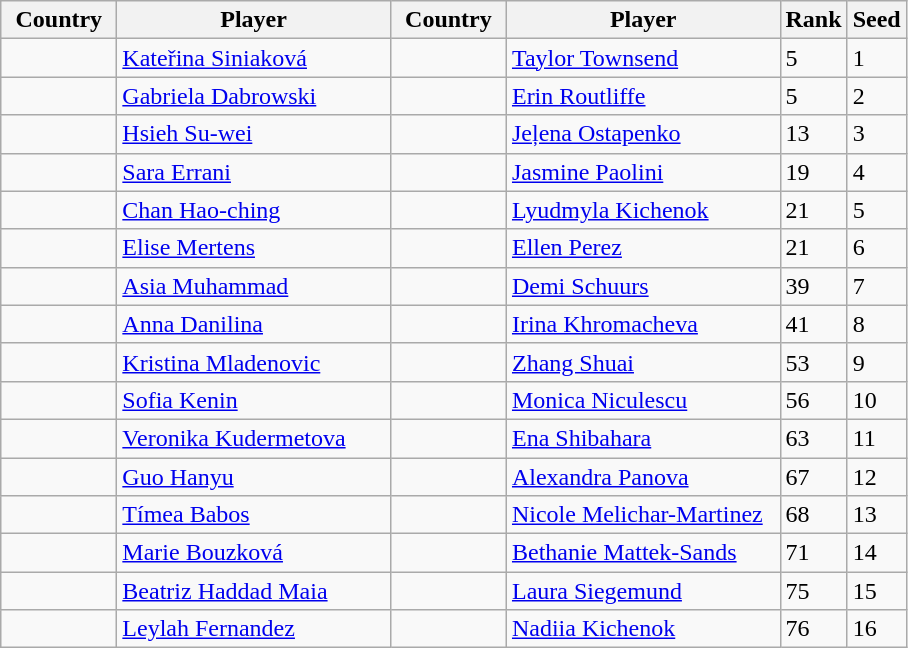<table class="sortable wikitable">
<tr>
<th width="70">Country</th>
<th width="175">Player</th>
<th width="70">Country</th>
<th width="175">Player</th>
<th>Rank</th>
<th>Seed</th>
</tr>
<tr>
<td></td>
<td><a href='#'>Kateřina Siniaková</a></td>
<td></td>
<td><a href='#'>Taylor Townsend</a></td>
<td>5</td>
<td>1</td>
</tr>
<tr>
<td></td>
<td><a href='#'>Gabriela Dabrowski</a></td>
<td></td>
<td><a href='#'>Erin Routliffe</a></td>
<td>5</td>
<td>2</td>
</tr>
<tr>
<td></td>
<td><a href='#'>Hsieh Su-wei</a></td>
<td></td>
<td><a href='#'>Jeļena Ostapenko</a></td>
<td>13</td>
<td>3</td>
</tr>
<tr>
<td></td>
<td><a href='#'>Sara Errani</a></td>
<td></td>
<td><a href='#'>Jasmine Paolini</a></td>
<td>19</td>
<td>4</td>
</tr>
<tr>
<td></td>
<td><a href='#'>Chan Hao-ching</a></td>
<td></td>
<td><a href='#'>Lyudmyla Kichenok</a></td>
<td>21</td>
<td>5</td>
</tr>
<tr>
<td></td>
<td><a href='#'>Elise Mertens</a></td>
<td></td>
<td><a href='#'>Ellen Perez</a></td>
<td>21</td>
<td>6</td>
</tr>
<tr>
<td></td>
<td><a href='#'>Asia Muhammad</a></td>
<td></td>
<td><a href='#'>Demi Schuurs</a></td>
<td>39</td>
<td>7</td>
</tr>
<tr>
<td></td>
<td><a href='#'>Anna Danilina</a></td>
<td></td>
<td><a href='#'>Irina Khromacheva</a></td>
<td>41</td>
<td>8</td>
</tr>
<tr>
<td></td>
<td><a href='#'>Kristina Mladenovic</a></td>
<td></td>
<td><a href='#'>Zhang Shuai</a></td>
<td>53</td>
<td>9</td>
</tr>
<tr>
<td></td>
<td><a href='#'>Sofia Kenin</a></td>
<td></td>
<td><a href='#'>Monica Niculescu</a></td>
<td>56</td>
<td>10</td>
</tr>
<tr>
<td></td>
<td><a href='#'>Veronika Kudermetova</a></td>
<td></td>
<td><a href='#'>Ena Shibahara</a></td>
<td>63</td>
<td>11</td>
</tr>
<tr>
<td></td>
<td><a href='#'>Guo Hanyu</a></td>
<td></td>
<td><a href='#'>Alexandra Panova</a></td>
<td>67</td>
<td>12</td>
</tr>
<tr>
<td></td>
<td><a href='#'>Tímea Babos</a></td>
<td></td>
<td><a href='#'>Nicole Melichar-Martinez</a></td>
<td>68</td>
<td>13</td>
</tr>
<tr>
<td></td>
<td><a href='#'>Marie Bouzková</a></td>
<td></td>
<td><a href='#'>Bethanie Mattek-Sands</a></td>
<td>71</td>
<td>14</td>
</tr>
<tr>
<td></td>
<td><a href='#'>Beatriz Haddad Maia</a></td>
<td></td>
<td><a href='#'>Laura Siegemund</a></td>
<td>75</td>
<td>15</td>
</tr>
<tr>
<td></td>
<td><a href='#'>Leylah Fernandez</a></td>
<td></td>
<td><a href='#'>Nadiia Kichenok</a></td>
<td>76</td>
<td>16</td>
</tr>
</table>
